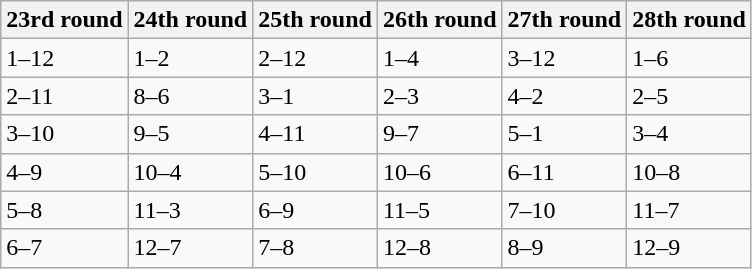<table class="wikitable">
<tr>
<th>23rd round</th>
<th>24th round</th>
<th>25th round</th>
<th>26th round</th>
<th>27th round</th>
<th>28th round</th>
</tr>
<tr>
<td>1–12</td>
<td>1–2</td>
<td>2–12</td>
<td>1–4</td>
<td>3–12</td>
<td>1–6</td>
</tr>
<tr>
<td>2–11</td>
<td>8–6</td>
<td>3–1</td>
<td>2–3</td>
<td>4–2</td>
<td>2–5</td>
</tr>
<tr>
<td>3–10</td>
<td>9–5</td>
<td>4–11</td>
<td>9–7</td>
<td>5–1</td>
<td>3–4</td>
</tr>
<tr>
<td>4–9</td>
<td>10–4</td>
<td>5–10</td>
<td>10–6</td>
<td>6–11</td>
<td>10–8</td>
</tr>
<tr>
<td>5–8</td>
<td>11–3</td>
<td>6–9</td>
<td>11–5</td>
<td>7–10</td>
<td>11–7</td>
</tr>
<tr>
<td>6–7</td>
<td>12–7</td>
<td>7–8</td>
<td>12–8</td>
<td>8–9</td>
<td>12–9</td>
</tr>
</table>
